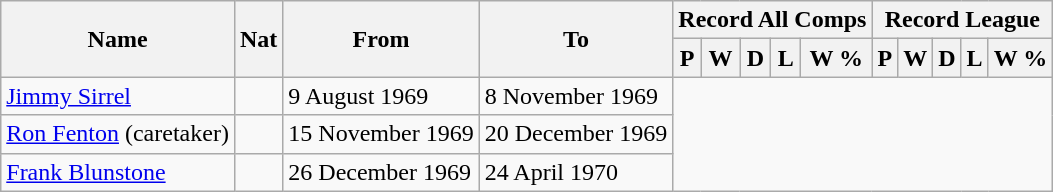<table style="text-align: center" class="wikitable">
<tr>
<th rowspan="2">Name</th>
<th rowspan="2">Nat</th>
<th rowspan="2">From</th>
<th rowspan="2">To</th>
<th colspan="5">Record All Comps</th>
<th colspan="5">Record League</th>
</tr>
<tr>
<th>P</th>
<th>W</th>
<th>D</th>
<th>L</th>
<th>W %</th>
<th>P</th>
<th>W</th>
<th>D</th>
<th>L</th>
<th>W %</th>
</tr>
<tr>
<td style="text-align:left;"><a href='#'>Jimmy Sirrel</a></td>
<td></td>
<td style="text-align:left;">9 August 1969</td>
<td style="text-align:left;">8 November 1969<br>
</td>
</tr>
<tr>
<td style="text-align:left;"><a href='#'>Ron Fenton</a> (caretaker)</td>
<td></td>
<td style="text-align:left;">15 November 1969</td>
<td style="text-align:left;">20 December 1969<br>
</td>
</tr>
<tr>
<td style="text-align:left;"><a href='#'>Frank Blunstone</a></td>
<td></td>
<td style="text-align:left;">26 December 1969</td>
<td style="text-align:left;">24 April 1970<br>
</td>
</tr>
</table>
